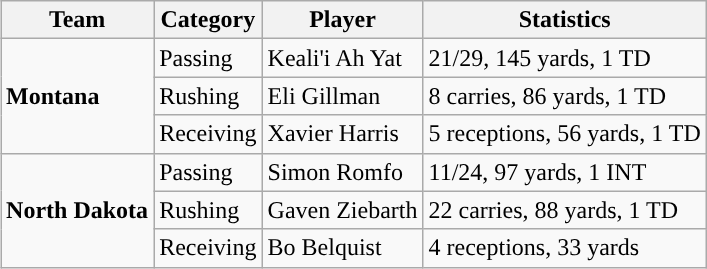<table class="wikitable" style="float: right;">
<tr>
<th>Team</th>
<th>Category</th>
<th>Player</th>
<th>Statistics</th>
</tr>
<tr>
<td rowspan=3><strong>Montana</strong></td>
<td>Passing</td>
<td>Keali'i Ah Yat</td>
<td>21/29, 145 yards, 1 TD</td>
</tr>
<tr>
<td>Rushing</td>
<td>Eli Gillman</td>
<td>8 carries, 86 yards, 1 TD</td>
</tr>
<tr>
<td>Receiving</td>
<td>Xavier Harris</td>
<td>5 receptions, 56 yards, 1 TD</td>
</tr>
<tr>
<td rowspan=3><strong>North Dakota</strong></td>
<td>Passing</td>
<td>Simon Romfo</td>
<td>11/24, 97 yards, 1 INT</td>
</tr>
<tr>
<td>Rushing</td>
<td>Gaven Ziebarth</td>
<td>22 carries, 88 yards, 1 TD</td>
</tr>
<tr>
<td>Receiving</td>
<td>Bo Belquist</td>
<td>4 receptions, 33 yards</td>
</tr>
</table>
